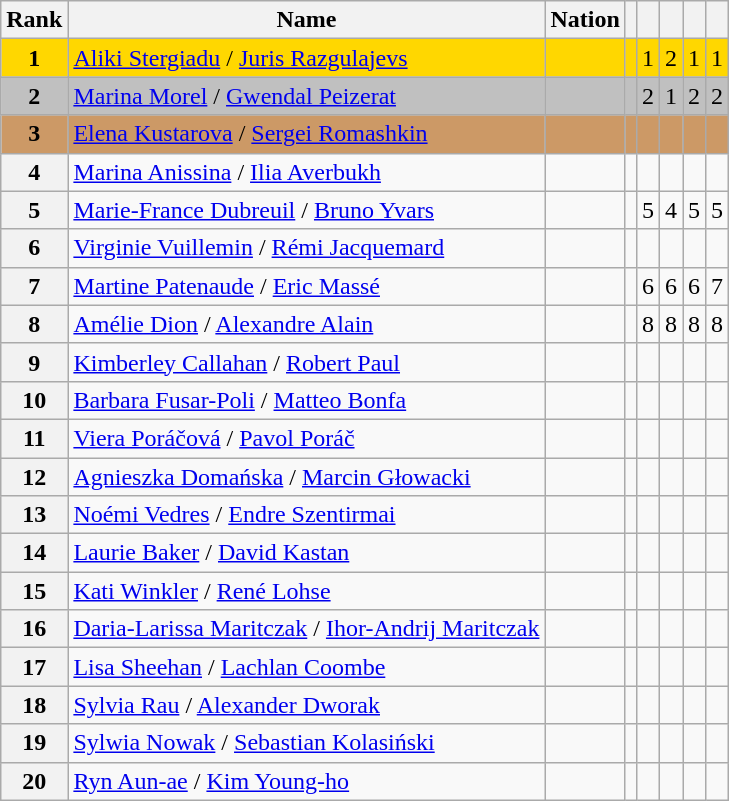<table class="wikitable sortable">
<tr>
<th>Rank</th>
<th>Name</th>
<th>Nation</th>
<th></th>
<th></th>
<th></th>
<th></th>
<th></th>
</tr>
<tr bgcolor=gold>
<td align=center><strong>1</strong></td>
<td><a href='#'>Aliki Stergiadu</a> / <a href='#'>Juris Razgulajevs</a></td>
<td></td>
<td></td>
<td>1</td>
<td>2</td>
<td>1</td>
<td>1</td>
</tr>
<tr bgcolor=silver>
<td align=center><strong>2</strong></td>
<td><a href='#'>Marina Morel</a> / <a href='#'>Gwendal Peizerat</a></td>
<td></td>
<td></td>
<td>2</td>
<td>1</td>
<td>2</td>
<td>2</td>
</tr>
<tr bgcolor=cc9966>
<td align=center><strong>3</strong></td>
<td><a href='#'>Elena Kustarova</a> / <a href='#'>Sergei Romashkin</a></td>
<td></td>
<td></td>
<td></td>
<td></td>
<td></td>
<td></td>
</tr>
<tr>
<th>4</th>
<td><a href='#'>Marina Anissina</a> / <a href='#'>Ilia Averbukh</a></td>
<td></td>
<td></td>
<td></td>
<td></td>
<td></td>
<td></td>
</tr>
<tr>
<th>5</th>
<td><a href='#'>Marie-France Dubreuil</a> / <a href='#'>Bruno Yvars</a></td>
<td></td>
<td></td>
<td>5</td>
<td>4</td>
<td>5</td>
<td>5</td>
</tr>
<tr>
<th>6</th>
<td><a href='#'>Virginie Vuillemin</a> / <a href='#'>Rémi Jacquemard</a></td>
<td></td>
<td></td>
<td></td>
<td></td>
<td></td>
<td></td>
</tr>
<tr>
<th>7</th>
<td><a href='#'>Martine Patenaude</a> / <a href='#'>Eric Massé</a></td>
<td></td>
<td></td>
<td>6</td>
<td>6</td>
<td>6</td>
<td>7</td>
</tr>
<tr>
<th>8</th>
<td><a href='#'>Amélie Dion</a> / <a href='#'>Alexandre Alain</a></td>
<td></td>
<td></td>
<td>8</td>
<td>8</td>
<td>8</td>
<td>8</td>
</tr>
<tr>
<th>9</th>
<td><a href='#'>Kimberley Callahan</a> / <a href='#'>Robert Paul</a></td>
<td></td>
<td></td>
<td></td>
<td></td>
<td></td>
<td></td>
</tr>
<tr>
<th>10</th>
<td><a href='#'>Barbara Fusar-Poli</a> / <a href='#'>Matteo Bonfa</a></td>
<td></td>
<td></td>
<td></td>
<td></td>
<td></td>
<td></td>
</tr>
<tr>
<th>11</th>
<td><a href='#'>Viera Poráčová</a> / <a href='#'>Pavol Poráč</a></td>
<td></td>
<td></td>
<td></td>
<td></td>
<td></td>
<td></td>
</tr>
<tr>
<th>12</th>
<td><a href='#'>Agnieszka Domańska</a> / <a href='#'>Marcin Głowacki</a></td>
<td></td>
<td></td>
<td></td>
<td></td>
<td></td>
<td></td>
</tr>
<tr>
<th>13</th>
<td><a href='#'>Noémi Vedres</a> / <a href='#'>Endre Szentirmai</a></td>
<td></td>
<td></td>
<td></td>
<td></td>
<td></td>
<td></td>
</tr>
<tr>
<th>14</th>
<td><a href='#'>Laurie Baker</a> / <a href='#'>David Kastan</a></td>
<td></td>
<td></td>
<td></td>
<td></td>
<td></td>
<td></td>
</tr>
<tr>
<th>15</th>
<td><a href='#'>Kati Winkler</a> / <a href='#'>René Lohse</a></td>
<td></td>
<td></td>
<td></td>
<td></td>
<td></td>
<td></td>
</tr>
<tr>
<th>16</th>
<td><a href='#'>Daria-Larissa Maritczak</a> / <a href='#'>Ihor-Andrij Maritczak</a></td>
<td></td>
<td></td>
<td></td>
<td></td>
<td></td>
<td></td>
</tr>
<tr>
<th>17</th>
<td><a href='#'>Lisa Sheehan</a> / <a href='#'>Lachlan Coombe</a></td>
<td></td>
<td></td>
<td></td>
<td></td>
<td></td>
<td></td>
</tr>
<tr>
<th>18</th>
<td><a href='#'>Sylvia Rau</a> / <a href='#'>Alexander Dworak</a></td>
<td></td>
<td></td>
<td></td>
<td></td>
<td></td>
<td></td>
</tr>
<tr>
<th>19</th>
<td><a href='#'>Sylwia Nowak</a> / <a href='#'>Sebastian Kolasiński</a></td>
<td></td>
<td></td>
<td></td>
<td></td>
<td></td>
<td></td>
</tr>
<tr>
<th>20</th>
<td><a href='#'>Ryn Aun-ae</a> / <a href='#'>Kim Young-ho</a></td>
<td></td>
<td></td>
<td></td>
<td></td>
<td></td>
<td></td>
</tr>
</table>
